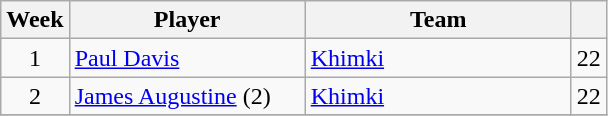<table class="wikitable sortable" style="text-align: center;">
<tr>
<th style="text-align:center;">Week</th>
<th style="text-align:center; width:150px;">Player</th>
<th style="text-align:center; width:170px;">Team</th>
<th style="text-align:center;"></th>
</tr>
<tr>
<td>1</td>
<td align="left"> <a href='#'>Paul Davis</a></td>
<td align="left"> <a href='#'>Khimki</a></td>
<td>22</td>
</tr>
<tr>
<td>2</td>
<td align="left"> <a href='#'>James Augustine</a> (2)</td>
<td align="left"> <a href='#'>Khimki</a></td>
<td>22</td>
</tr>
<tr>
</tr>
</table>
